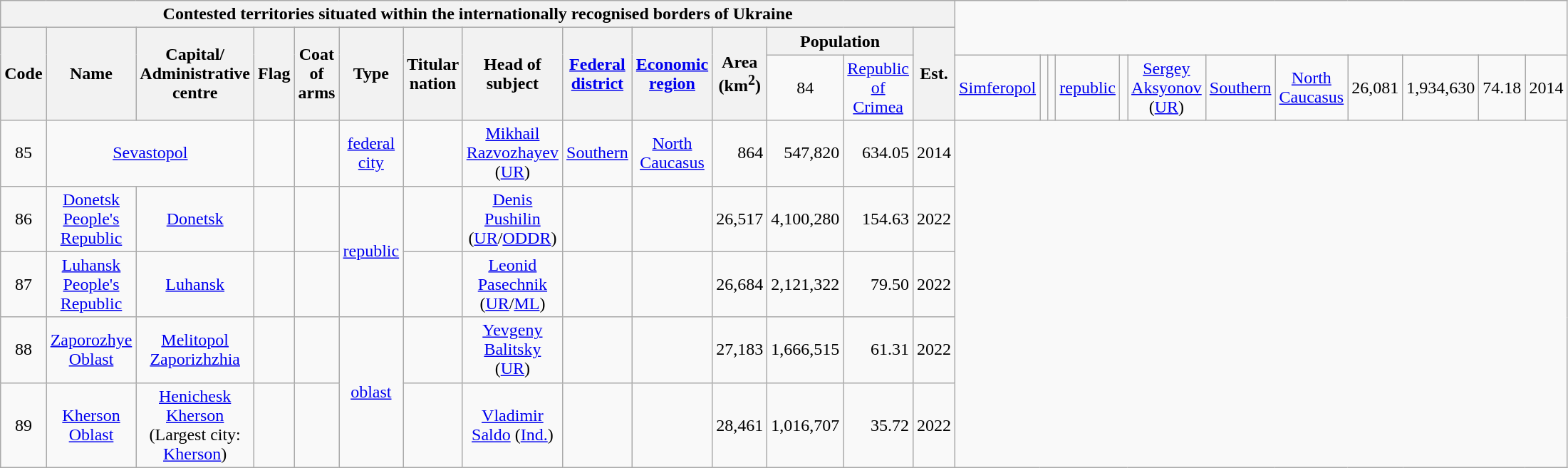<table class="wikitable sortable" style="text-align: center;">
<tr>
<th colspan="14">Contested territories situated within the internationally recognised borders of Ukraine</th>
</tr>
<tr>
<th rowspan="2">Code</th>
<th rowspan="2">Name</th>
<th rowspan="2">Capital/<br>Administrative centre</th>
<th rowspan="2">Flag</th>
<th rowspan="2">Coat<br>of arms</th>
<th rowspan="2">Type</th>
<th rowspan="2">Titular nation</th>
<th rowspan="2">Head of subject</th>
<th rowspan="2"><a href='#'>Federal district</a></th>
<th rowspan="2"><a href='#'>Economic region</a></th>
<th rowspan="2">Area<br>(km<sup>2</sup>)</th>
<th colspan="2">Population</th>
<th rowspan="2">Est.</th>
</tr>
<tr style="height:50px;">
<td>84</td>
<td><a href='#'>Republic of Crimea</a></td>
<td><a href='#'>Simferopol</a></td>
<td></td>
<td></td>
<td><a href='#'>republic</a></td>
<td></td>
<td><a href='#'>Sergey Aksyonov</a> (<a href='#'>UR</a>)</td>
<td><a href='#'>Southern</a></td>
<td><a href='#'>North Caucasus</a></td>
<td align="right">26,081</td>
<td align="right">1,934,630</td>
<td align="right">74.18</td>
<td align="right">2014</td>
</tr>
<tr style="height:50px;">
<td>85</td>
<td colspan="2"><a href='#'>Sevastopol</a></td>
<td></td>
<td></td>
<td><a href='#'>federal city</a></td>
<td></td>
<td><a href='#'>Mikhail Razvozhayev</a> (<a href='#'>UR</a>)</td>
<td><a href='#'>Southern</a></td>
<td><a href='#'>North Caucasus</a></td>
<td align="right">864</td>
<td align="right">547,820</td>
<td align="right">634.05</td>
<td align="right">2014</td>
</tr>
<tr style="height:50px;">
<td>86</td>
<td><a href='#'>Donetsk People's Republic</a></td>
<td><a href='#'>Donetsk</a></td>
<td></td>
<td></td>
<td rowspan="2"><a href='#'>republic</a></td>
<td></td>
<td><a href='#'>Denis Pushilin</a> (<a href='#'>UR</a>/<a href='#'>ODDR</a>)</td>
<td></td>
<td></td>
<td align="right">26,517</td>
<td align="right">4,100,280</td>
<td align="right">154.63</td>
<td align="right">2022</td>
</tr>
<tr style="height:50px;">
<td>87</td>
<td><a href='#'>Luhansk People's Republic</a></td>
<td><a href='#'>Luhansk</a></td>
<td></td>
<td></td>
<td></td>
<td><a href='#'>Leonid Pasechnik</a> (<a href='#'>UR</a>/<a href='#'>ML</a>)</td>
<td></td>
<td></td>
<td align="right">26,684</td>
<td align="right">2,121,322</td>
<td align="right">79.50</td>
<td align="right">2022</td>
</tr>
<tr style="height:50px;">
<td>88</td>
<td><a href='#'>Zaporozhye Oblast</a></td>
<td><a href='#'>Melitopol</a> <br><a href='#'>Zaporizhzhia</a> </td>
<td></td>
<td></td>
<td rowspan="2"><a href='#'>oblast</a></td>
<td></td>
<td><a href='#'>Yevgeny Balitsky</a> (<a href='#'>UR</a>)</td>
<td></td>
<td></td>
<td align="right">27,183</td>
<td align="right">1,666,515</td>
<td align="right">61.31</td>
<td align="right">2022</td>
</tr>
<tr style="height:50px;">
<td>89</td>
<td><a href='#'>Kherson Oblast</a></td>
<td><a href='#'>Henichesk</a> <br><a href='#'>Kherson</a> <br>(Largest city: <a href='#'>Kherson</a>)</td>
<td></td>
<td></td>
<td></td>
<td><a href='#'>Vladimir Saldo</a> (<a href='#'>Ind.</a>)</td>
<td></td>
<td></td>
<td align="right">28,461</td>
<td align="right">1,016,707</td>
<td align="right">35.72</td>
<td align="right">2022</td>
</tr>
</table>
